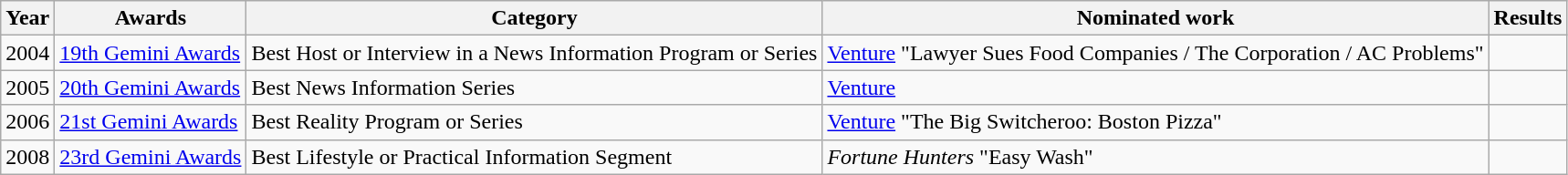<table class="wikitable sortable">
<tr>
<th>Year</th>
<th>Awards</th>
<th>Category</th>
<th>Nominated work</th>
<th class="wikitable unsortable">Results</th>
</tr>
<tr>
<td>2004</td>
<td><a href='#'>19th Gemini Awards</a></td>
<td>Best Host or Interview in a News Information Program or Series</td>
<td><a href='#'>Venture</a> "Lawyer Sues Food Companies / The Corporation / AC Problems"</td>
<td></td>
</tr>
<tr>
<td>2005</td>
<td><a href='#'>20th Gemini Awards</a></td>
<td>Best News Information Series</td>
<td><a href='#'>Venture</a></td>
<td></td>
</tr>
<tr>
<td>2006</td>
<td><a href='#'>21st Gemini Awards</a></td>
<td>Best Reality Program or Series</td>
<td><a href='#'>Venture</a> "The Big Switcheroo: Boston Pizza"</td>
<td></td>
</tr>
<tr>
<td>2008</td>
<td><a href='#'>23rd Gemini Awards</a></td>
<td>Best Lifestyle or Practical Information Segment</td>
<td><em>Fortune Hunters</em> "Easy Wash"</td>
<td></td>
</tr>
</table>
